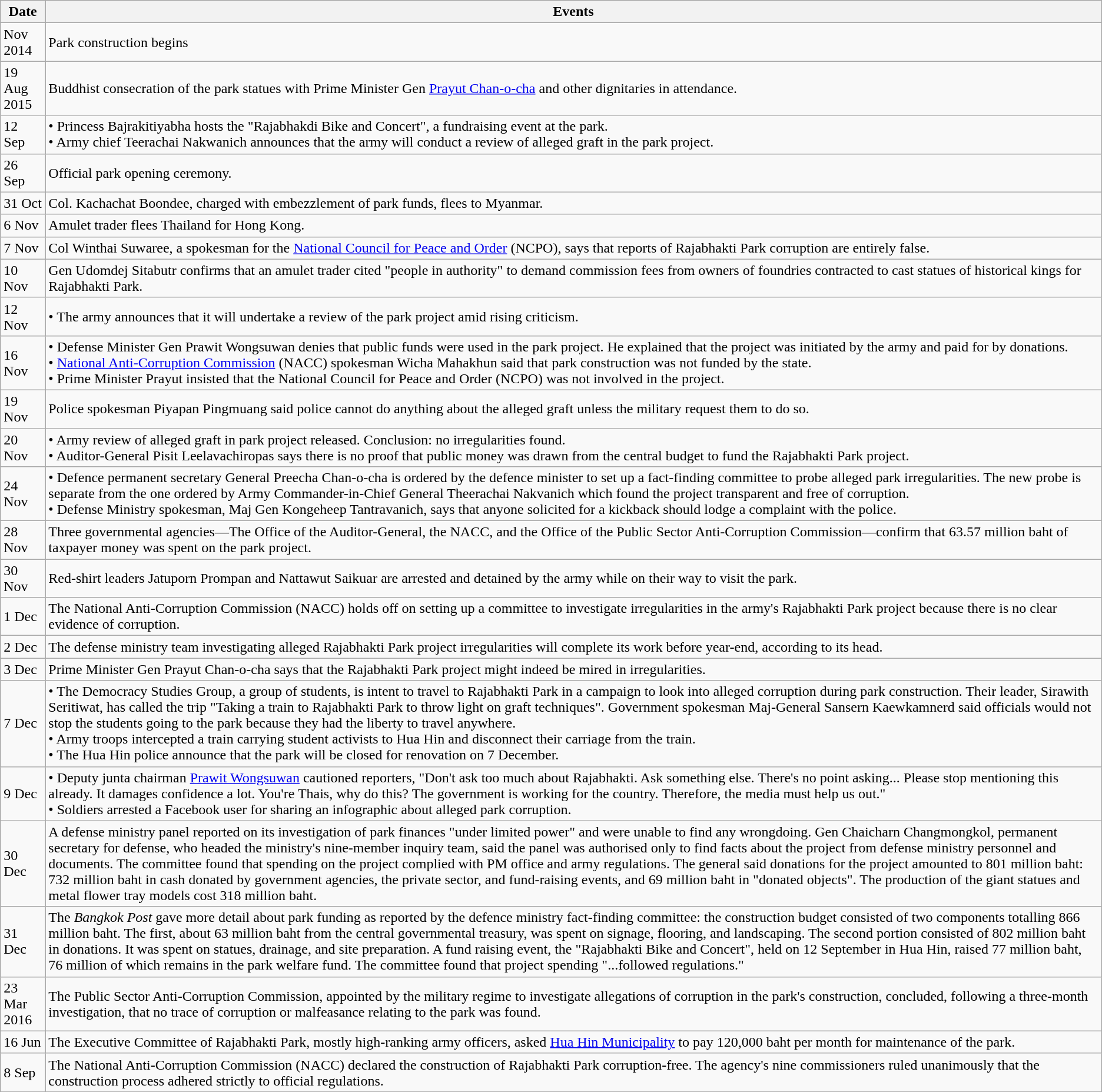<table class = "wikitable collapsible">
<tr>
<th>Date</th>
<th>Events</th>
</tr>
<tr>
<td>Nov 2014</td>
<td>Park construction begins</td>
</tr>
<tr>
<td>19 Aug 2015</td>
<td>Buddhist consecration of the park statues with Prime Minister Gen <a href='#'>Prayut Chan-o-cha</a> and other dignitaries in attendance.</td>
</tr>
<tr>
<td>12 Sep</td>
<td>• Princess Bajrakitiyabha hosts the "Rajabhakdi Bike and Concert", a fundraising event at the park.<br> • Army chief Teerachai Nakwanich announces that the army will conduct a review of alleged graft in the park project.</td>
</tr>
<tr>
<td>26 Sep</td>
<td>Official park opening ceremony.</td>
</tr>
<tr>
<td>31 Oct</td>
<td>Col. Kachachat Boondee, charged with embezzlement of park funds, flees to Myanmar.</td>
</tr>
<tr>
<td>6 Nov</td>
<td>Amulet trader flees Thailand for Hong Kong.</td>
</tr>
<tr>
<td>7 Nov</td>
<td>Col Winthai Suwaree, a spokesman for the <a href='#'>National Council for Peace and Order</a> (NCPO), says that reports of Rajabhakti Park corruption are entirely false.</td>
</tr>
<tr>
<td>10 Nov</td>
<td>Gen Udomdej Sitabutr confirms that an amulet trader cited "people in authority" to demand commission fees from owners of foundries contracted to cast statues of historical kings for Rajabhakti Park.</td>
</tr>
<tr>
<td>12 Nov</td>
<td>• The army announces that it will undertake a review of the park project amid rising criticism.</td>
</tr>
<tr>
<td>16 Nov</td>
<td>• Defense Minister Gen Prawit Wongsuwan denies that public funds were used in the park project. He explained that the project was initiated by the army and paid for by donations.<br> • <a href='#'>National Anti-Corruption Commission</a> (NACC) spokesman Wicha Mahakhun said that park construction was not funded by the state.<br> • Prime Minister Prayut insisted that the National Council for Peace and Order (NCPO) was not involved in the project.</td>
</tr>
<tr>
<td>19 Nov</td>
<td>Police spokesman Piyapan Pingmuang said police cannot do anything about the alleged graft unless the military request them to do so.</td>
</tr>
<tr>
<td>20 Nov</td>
<td>• Army review of alleged graft in park project released. Conclusion: no irregularities found.<br> • Auditor-General Pisit Leelavachiropas says there is no proof that public money was drawn from the central budget to fund the Rajabhakti Park project.</td>
</tr>
<tr>
<td>24 Nov</td>
<td>• Defence permanent secretary General Preecha Chan-o-cha is ordered by the defence minister to set up a fact-finding committee to probe alleged park irregularities. The new probe is separate from the one ordered by Army Commander-in-Chief General Theerachai Nakvanich which found the project transparent and free of corruption.<br>• Defense Ministry spokesman, Maj Gen Kongeheep Tantravanich, says that anyone solicited for a kickback should lodge a complaint with the police.</td>
</tr>
<tr>
<td>28 Nov</td>
<td>Three governmental agencies—The Office of the Auditor-General, the NACC, and the Office of the Public Sector Anti-Corruption Commission—confirm that 63.57 million baht of taxpayer money was spent on the park project.</td>
</tr>
<tr>
<td>30 Nov</td>
<td>Red-shirt leaders Jatuporn Prompan and Nattawut Saikuar are arrested and detained by the army while on their way to visit the park.</td>
</tr>
<tr>
<td>1 Dec</td>
<td>The National Anti-Corruption Commission (NACC) holds off on setting up a committee to investigate irregularities in the army's Rajabhakti Park project because there is no clear evidence of corruption.</td>
</tr>
<tr>
<td>2 Dec</td>
<td>The defense ministry team investigating alleged Rajabhakti Park project irregularities will complete its work before year-end, according to its head.</td>
</tr>
<tr>
<td>3 Dec</td>
<td>Prime Minister Gen Prayut Chan-o-cha says that the Rajabhakti Park project might indeed be mired in irregularities.</td>
</tr>
<tr>
<td>7 Dec</td>
<td>• The Democracy Studies Group, a group of students, is intent to travel to Rajabhakti Park in a campaign to look into alleged corruption during park construction. Their leader, Sirawith Seritiwat, has called the trip "Taking a train to Rajabhakti Park to throw light on graft techniques". Government spokesman Maj-General Sansern Kaewkamnerd said officials would not stop the students going to the park because they had the liberty to travel anywhere.<br>• Army troops intercepted a train carrying student activists to Hua Hin and disconnect their carriage from the train.<br>• The Hua Hin police announce that the park will be closed for renovation on 7 December.</td>
</tr>
<tr>
<td>9 Dec</td>
<td>• Deputy junta chairman <a href='#'>Prawit Wongsuwan</a> cautioned reporters, "Don't ask too much about Rajabhakti. Ask something else. There's no point asking... Please stop mentioning this already. It damages confidence a lot. You're Thais, why do this? The government is working for the country. Therefore, the media must help us out."<br>• Soldiers arrested a Facebook user for sharing an infographic about alleged park corruption.</td>
</tr>
<tr>
<td>30 Dec</td>
<td>A defense ministry panel reported on its investigation of park finances "under limited power" and were unable to find any wrongdoing. Gen Chaicharn Changmongkol, permanent secretary for defense, who headed the ministry's nine-member inquiry team, said the panel was authorised only to find facts about the project from defense ministry personnel and documents. The committee found that spending on the project complied with PM office and army regulations. The general said donations for the project amounted to 801 million baht: 732 million baht in cash donated by government agencies, the private sector, and fund-raising events, and 69 million baht in "donated objects". The production of the giant statues and metal flower tray models cost 318 million baht.</td>
</tr>
<tr>
<td>31 Dec</td>
<td>The <em>Bangkok Post</em> gave more detail about park funding as reported by the defence ministry fact-finding committee: the construction budget consisted of two components totalling 866 million baht. The first, about 63 million baht from the central governmental treasury, was spent on signage, flooring, and landscaping. The second portion consisted of 802 million baht in donations. It was spent on statues, drainage, and site preparation. A fund raising event, the "Rajabhakti Bike and Concert", held on 12 September in Hua Hin, raised 77 million baht, 76 million of which remains in the park welfare fund. The committee found that project spending "...followed regulations."</td>
</tr>
<tr>
<td>23 Mar 2016</td>
<td>The Public Sector Anti-Corruption Commission, appointed by the military regime to investigate allegations of corruption in the park's construction, concluded, following a three-month investigation, that no trace of corruption or malfeasance relating to the park was found.</td>
</tr>
<tr>
<td>16 Jun</td>
<td>The Executive Committee of Rajabhakti Park, mostly high-ranking army officers, asked <a href='#'>Hua Hin Municipality</a> to pay 120,000 baht per month for maintenance of the park.</td>
</tr>
<tr>
<td>8 Sep</td>
<td>The National Anti-Corruption Commission (NACC) declared the construction of Rajabhakti Park corruption-free. The agency's nine commissioners ruled unanimously that the construction process adhered strictly to official regulations.</td>
</tr>
</table>
